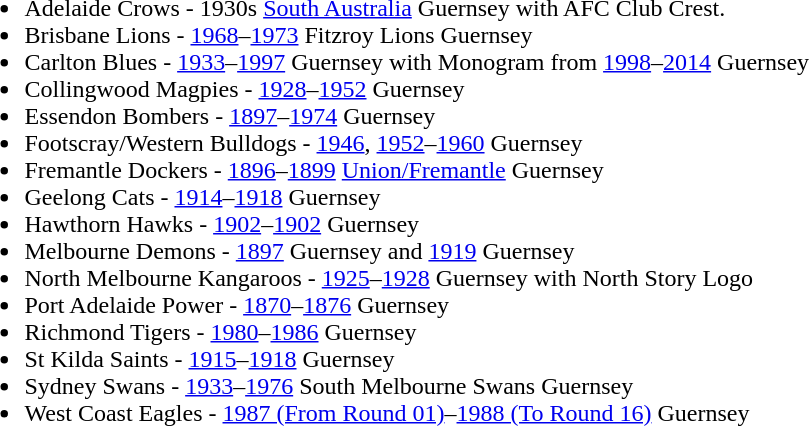<table>
<tr>
<td></td>
<td></td>
<td></td>
<td></td>
</tr>
<tr>
<td></td>
<td></td>
<td></td>
<td></td>
</tr>
<tr>
<td></td>
<td></td>
<td></td>
<td></td>
</tr>
<tr>
<td></td>
<td></td>
<td></td>
<td></td>
</tr>
<tr>
<td><br><ul><li>Adelaide Crows - 1930s <a href='#'>South Australia</a> Guernsey with AFC Club Crest.</li><li>Brisbane Lions - <a href='#'>1968</a>–<a href='#'>1973</a> Fitzroy Lions Guernsey</li><li>Carlton Blues - <a href='#'>1933</a>–<a href='#'>1997</a> Guernsey with Monogram from <a href='#'>1998</a>–<a href='#'>2014</a> Guernsey</li><li>Collingwood Magpies - <a href='#'>1928</a>–<a href='#'>1952</a> Guernsey</li><li>Essendon Bombers - <a href='#'>1897</a>–<a href='#'>1974</a> Guernsey</li><li>Footscray/Western Bulldogs - <a href='#'>1946</a>, <a href='#'>1952</a>–<a href='#'>1960</a> Guernsey</li><li>Fremantle Dockers - <a href='#'>1896</a>–<a href='#'>1899</a> <a href='#'>Union/Fremantle</a> Guernsey</li><li>Geelong Cats - <a href='#'>1914</a>–<a href='#'>1918</a> Guernsey</li><li>Hawthorn Hawks - <a href='#'>1902</a>–<a href='#'>1902</a> Guernsey</li><li>Melbourne Demons - <a href='#'>1897</a> Guernsey and <a href='#'>1919</a> Guernsey</li><li>North Melbourne Kangaroos - <a href='#'>1925</a>–<a href='#'>1928</a> Guernsey with North Story Logo</li><li>Port Adelaide Power - <a href='#'>1870</a>–<a href='#'>1876</a> Guernsey</li><li>Richmond Tigers - <a href='#'>1980</a>–<a href='#'>1986</a> Guernsey</li><li>St Kilda Saints - <a href='#'>1915</a>–<a href='#'>1918</a> Guernsey</li><li>Sydney Swans - <a href='#'>1933</a>–<a href='#'>1976</a> South Melbourne Swans Guernsey</li><li>West Coast Eagles - <a href='#'>1987 (From Round 01)</a>–<a href='#'>1988 (To Round 16)</a> Guernsey</li></ul></td>
</tr>
</table>
